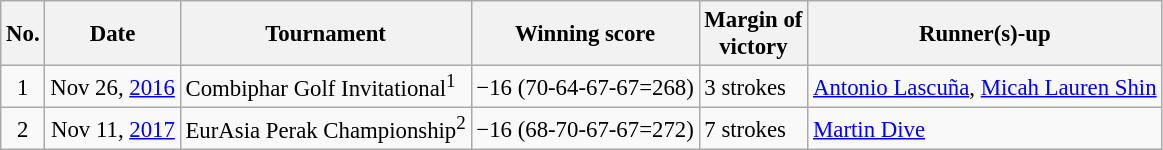<table class="wikitable" style="font-size:95%;">
<tr>
<th>No.</th>
<th>Date</th>
<th>Tournament</th>
<th>Winning score</th>
<th>Margin of<br>victory</th>
<th>Runner(s)-up</th>
</tr>
<tr>
<td align=center>1</td>
<td align=right>Nov 26, <a href='#'>2016</a></td>
<td>Combiphar Golf Invitational<sup>1</sup></td>
<td>−16 (70-64-67-67=268)</td>
<td>3 strokes</td>
<td> <a href='#'>Antonio Lascuña</a>,  <a href='#'>Micah Lauren Shin</a></td>
</tr>
<tr>
<td align=center>2</td>
<td align=right>Nov 11, <a href='#'>2017</a></td>
<td>EurAsia Perak Championship<sup>2</sup></td>
<td>−16 (68-70-67-67=272)</td>
<td>7 strokes</td>
<td> <a href='#'>Martin Dive</a></td>
</tr>
</table>
